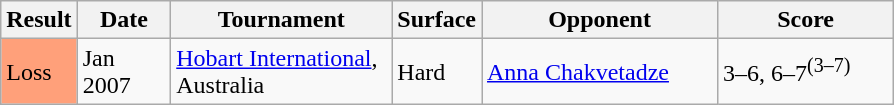<table class="sortable wikitable">
<tr>
<th>Result</th>
<th style="width:55px">Date</th>
<th style="width:140px">Tournament</th>
<th style="width:50px">Surface</th>
<th style="width:150px">Opponent</th>
<th style="width:110px" class="unsortable">Score</th>
</tr>
<tr>
<td style="background:#ffa07a;">Loss</td>
<td>Jan 2007</td>
<td><a href='#'>Hobart International</a>, <br>Australia</td>
<td>Hard</td>
<td> <a href='#'>Anna Chakvetadze</a></td>
<td>3–6, 6–7<sup>(3–7)</sup></td>
</tr>
</table>
